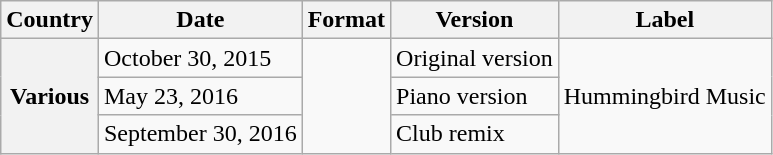<table class="wikitable plainrowheaders">
<tr>
<th scope="col">Country</th>
<th scope="col">Date</th>
<th scope="col">Format</th>
<th>Version</th>
<th scope="col">Label</th>
</tr>
<tr>
<th rowspan="3" scope="row">Various</th>
<td>October 30, 2015</td>
<td rowspan="3"></td>
<td>Original version</td>
<td rowspan="3">Hummingbird Music</td>
</tr>
<tr>
<td>May 23, 2016</td>
<td>Piano version</td>
</tr>
<tr>
<td>September 30, 2016</td>
<td>Club remix</td>
</tr>
</table>
